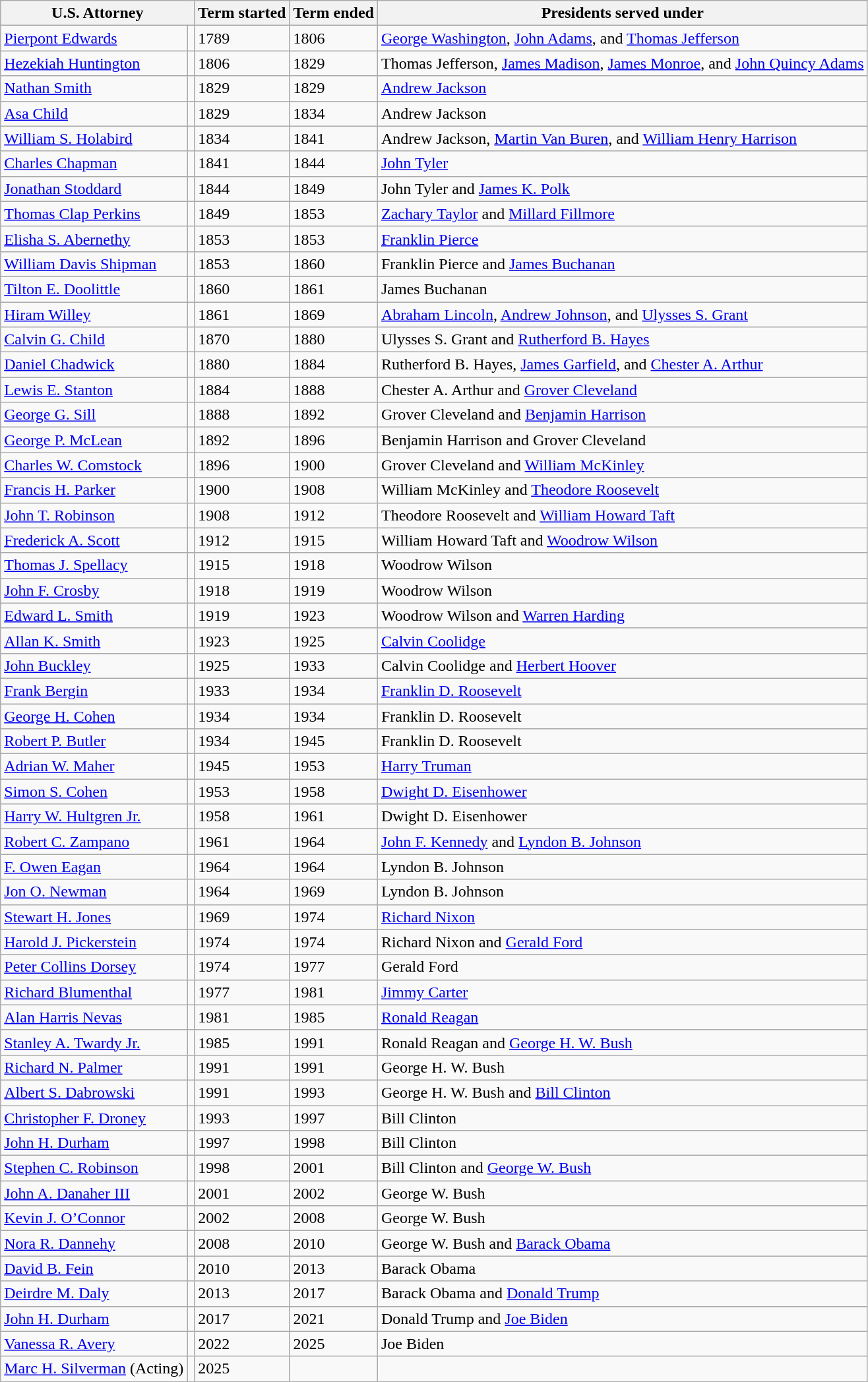<table class="wikitable">
<tr>
<th colspan="2">U.S. Attorney</th>
<th>Term started</th>
<th>Term ended</th>
<th>Presidents served under</th>
</tr>
<tr>
<td><a href='#'>Pierpont Edwards</a></td>
<td></td>
<td>1789</td>
<td>1806</td>
<td><a href='#'>George Washington</a>, <a href='#'>John Adams</a>, and <a href='#'>Thomas Jefferson</a></td>
</tr>
<tr>
<td><a href='#'>Hezekiah Huntington</a></td>
<td></td>
<td>1806</td>
<td>1829</td>
<td>Thomas Jefferson, <a href='#'>James Madison</a>, <a href='#'>James Monroe</a>, and <a href='#'>John Quincy Adams</a></td>
</tr>
<tr>
<td><a href='#'>Nathan Smith</a></td>
<td></td>
<td>1829</td>
<td>1829</td>
<td><a href='#'>Andrew Jackson</a></td>
</tr>
<tr>
<td><a href='#'>Asa Child</a></td>
<td></td>
<td>1829</td>
<td>1834</td>
<td>Andrew Jackson</td>
</tr>
<tr>
<td><a href='#'>William S. Holabird</a></td>
<td></td>
<td>1834</td>
<td>1841</td>
<td>Andrew Jackson, <a href='#'>Martin Van Buren</a>, and <a href='#'>William Henry Harrison</a></td>
</tr>
<tr>
<td><a href='#'>Charles Chapman</a></td>
<td></td>
<td>1841</td>
<td>1844</td>
<td><a href='#'>John Tyler</a></td>
</tr>
<tr>
<td><a href='#'>Jonathan Stoddard</a></td>
<td></td>
<td>1844</td>
<td>1849</td>
<td>John Tyler and <a href='#'>James K. Polk</a></td>
</tr>
<tr>
<td><a href='#'>Thomas Clap Perkins</a></td>
<td></td>
<td>1849</td>
<td>1853</td>
<td><a href='#'>Zachary Taylor</a> and <a href='#'>Millard Fillmore</a></td>
</tr>
<tr>
<td><a href='#'>Elisha S. Abernethy</a></td>
<td></td>
<td>1853</td>
<td>1853</td>
<td><a href='#'>Franklin Pierce</a></td>
</tr>
<tr>
<td><a href='#'>William Davis Shipman</a></td>
<td></td>
<td>1853</td>
<td>1860</td>
<td>Franklin Pierce and <a href='#'>James Buchanan</a></td>
</tr>
<tr>
<td><a href='#'>Tilton E. Doolittle</a></td>
<td></td>
<td>1860</td>
<td>1861</td>
<td>James Buchanan</td>
</tr>
<tr>
<td><a href='#'>Hiram Willey</a></td>
<td></td>
<td>1861</td>
<td>1869</td>
<td><a href='#'>Abraham Lincoln</a>, <a href='#'>Andrew Johnson</a>, and <a href='#'>Ulysses S. Grant</a></td>
</tr>
<tr>
<td><a href='#'>Calvin G. Child</a></td>
<td></td>
<td>1870</td>
<td>1880</td>
<td>Ulysses S. Grant and <a href='#'>Rutherford B. Hayes</a></td>
</tr>
<tr>
<td><a href='#'>Daniel Chadwick</a></td>
<td></td>
<td>1880</td>
<td>1884</td>
<td>Rutherford B. Hayes, <a href='#'>James Garfield</a>, and <a href='#'>Chester A. Arthur</a></td>
</tr>
<tr>
<td><a href='#'>Lewis E. Stanton</a></td>
<td></td>
<td>1884</td>
<td>1888</td>
<td>Chester A. Arthur and <a href='#'>Grover Cleveland</a></td>
</tr>
<tr>
<td><a href='#'>George G. Sill</a></td>
<td></td>
<td>1888</td>
<td>1892</td>
<td>Grover Cleveland and <a href='#'>Benjamin Harrison</a></td>
</tr>
<tr>
<td><a href='#'>George P. McLean</a></td>
<td></td>
<td>1892</td>
<td>1896</td>
<td>Benjamin Harrison and Grover Cleveland</td>
</tr>
<tr>
<td><a href='#'>Charles W. Comstock</a></td>
<td></td>
<td>1896</td>
<td>1900</td>
<td>Grover Cleveland and <a href='#'>William McKinley</a></td>
</tr>
<tr>
<td><a href='#'>Francis H. Parker</a></td>
<td></td>
<td>1900</td>
<td>1908</td>
<td>William McKinley and <a href='#'>Theodore Roosevelt</a></td>
</tr>
<tr>
<td><a href='#'>John T. Robinson</a></td>
<td></td>
<td>1908</td>
<td>1912</td>
<td>Theodore Roosevelt and <a href='#'>William Howard Taft</a></td>
</tr>
<tr>
<td><a href='#'>Frederick A. Scott</a></td>
<td></td>
<td>1912</td>
<td>1915</td>
<td>William Howard Taft and <a href='#'>Woodrow Wilson</a></td>
</tr>
<tr>
<td><a href='#'>Thomas J. Spellacy</a></td>
<td></td>
<td>1915</td>
<td>1918</td>
<td>Woodrow Wilson</td>
</tr>
<tr>
<td><a href='#'>John F. Crosby</a></td>
<td></td>
<td>1918</td>
<td>1919</td>
<td>Woodrow Wilson</td>
</tr>
<tr>
<td><a href='#'>Edward L. Smith</a></td>
<td></td>
<td>1919</td>
<td>1923</td>
<td>Woodrow Wilson and <a href='#'>Warren Harding</a></td>
</tr>
<tr>
<td><a href='#'>Allan K. Smith</a></td>
<td></td>
<td>1923</td>
<td>1925</td>
<td><a href='#'>Calvin Coolidge</a></td>
</tr>
<tr>
<td><a href='#'>John Buckley</a></td>
<td></td>
<td>1925</td>
<td>1933</td>
<td>Calvin Coolidge and <a href='#'>Herbert Hoover</a></td>
</tr>
<tr>
<td><a href='#'>Frank Bergin</a></td>
<td></td>
<td>1933</td>
<td>1934</td>
<td><a href='#'>Franklin D. Roosevelt</a></td>
</tr>
<tr>
<td><a href='#'>George H. Cohen</a></td>
<td></td>
<td>1934</td>
<td>1934</td>
<td>Franklin D. Roosevelt</td>
</tr>
<tr>
<td><a href='#'>Robert P. Butler</a></td>
<td></td>
<td>1934</td>
<td>1945</td>
<td>Franklin D. Roosevelt</td>
</tr>
<tr>
<td><a href='#'>Adrian W. Maher</a></td>
<td></td>
<td>1945</td>
<td>1953</td>
<td><a href='#'>Harry Truman</a></td>
</tr>
<tr>
<td><a href='#'>Simon S. Cohen</a></td>
<td></td>
<td>1953</td>
<td>1958</td>
<td><a href='#'>Dwight D. Eisenhower</a></td>
</tr>
<tr>
<td><a href='#'>Harry W. Hultgren Jr.</a></td>
<td></td>
<td>1958</td>
<td>1961</td>
<td>Dwight D. Eisenhower</td>
</tr>
<tr>
<td><a href='#'>Robert C. Zampano</a></td>
<td></td>
<td>1961</td>
<td>1964</td>
<td><a href='#'>John F. Kennedy</a> and <a href='#'>Lyndon B. Johnson</a></td>
</tr>
<tr>
<td><a href='#'>F. Owen Eagan</a></td>
<td></td>
<td>1964</td>
<td>1964</td>
<td>Lyndon B. Johnson</td>
</tr>
<tr>
<td><a href='#'>Jon O. Newman</a></td>
<td></td>
<td>1964</td>
<td>1969</td>
<td>Lyndon B. Johnson</td>
</tr>
<tr>
<td><a href='#'>Stewart H. Jones</a></td>
<td></td>
<td>1969</td>
<td>1974</td>
<td><a href='#'>Richard Nixon</a></td>
</tr>
<tr>
<td><a href='#'>Harold J. Pickerstein</a></td>
<td></td>
<td>1974</td>
<td>1974</td>
<td>Richard Nixon and <a href='#'>Gerald Ford</a></td>
</tr>
<tr>
<td><a href='#'>Peter Collins Dorsey</a></td>
<td></td>
<td>1974</td>
<td>1977</td>
<td>Gerald Ford</td>
</tr>
<tr>
<td><a href='#'>Richard Blumenthal</a></td>
<td></td>
<td>1977</td>
<td>1981</td>
<td><a href='#'>Jimmy Carter</a></td>
</tr>
<tr>
<td><a href='#'>Alan Harris Nevas</a></td>
<td></td>
<td>1981</td>
<td>1985</td>
<td><a href='#'>Ronald Reagan</a></td>
</tr>
<tr>
<td><a href='#'>Stanley A. Twardy Jr.</a></td>
<td></td>
<td>1985</td>
<td>1991</td>
<td>Ronald Reagan and <a href='#'>George H. W. Bush</a></td>
</tr>
<tr>
<td><a href='#'>Richard N. Palmer</a></td>
<td></td>
<td>1991</td>
<td>1991</td>
<td>George H. W. Bush</td>
</tr>
<tr>
<td><a href='#'>Albert S. Dabrowski</a></td>
<td></td>
<td>1991</td>
<td>1993</td>
<td>George H. W. Bush and <a href='#'>Bill Clinton</a></td>
</tr>
<tr>
<td><a href='#'>Christopher F. Droney</a></td>
<td></td>
<td>1993</td>
<td>1997</td>
<td>Bill Clinton</td>
</tr>
<tr>
<td><a href='#'>John H. Durham</a></td>
<td></td>
<td>1997</td>
<td>1998</td>
<td>Bill Clinton</td>
</tr>
<tr>
<td><a href='#'>Stephen C. Robinson</a></td>
<td></td>
<td>1998</td>
<td>2001</td>
<td>Bill Clinton and <a href='#'>George W. Bush</a></td>
</tr>
<tr>
<td><a href='#'>John A. Danaher III</a></td>
<td></td>
<td>2001</td>
<td>2002</td>
<td>George W. Bush</td>
</tr>
<tr>
<td><a href='#'>Kevin J. O’Connor</a></td>
<td></td>
<td>2002</td>
<td>2008</td>
<td>George W. Bush</td>
</tr>
<tr>
<td><a href='#'>Nora R. Dannehy</a></td>
<td></td>
<td>2008</td>
<td>2010</td>
<td>George W. Bush and <a href='#'>Barack Obama</a></td>
</tr>
<tr>
<td><a href='#'>David B. Fein</a></td>
<td></td>
<td>2010</td>
<td>2013</td>
<td>Barack Obama</td>
</tr>
<tr>
<td><a href='#'>Deirdre M. Daly</a></td>
<td></td>
<td>2013</td>
<td>2017</td>
<td>Barack Obama and <a href='#'>Donald Trump</a></td>
</tr>
<tr>
<td><a href='#'>John H. Durham</a></td>
<td></td>
<td>2017</td>
<td>2021</td>
<td>Donald Trump and <a href='#'>Joe Biden</a></td>
</tr>
<tr>
<td><a href='#'>Vanessa R. Avery</a></td>
<td></td>
<td>2022</td>
<td>2025</td>
<td>Joe Biden</td>
</tr>
<tr>
<td><a href='#'>Marc H. Silverman</a> (Acting)</td>
<td></td>
<td>2025</td>
<td></td>
<td></td>
</tr>
</table>
